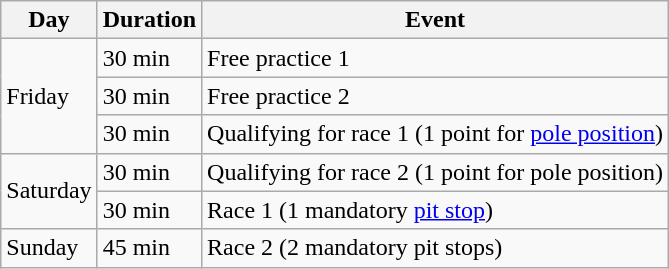<table class="wikitable">
<tr>
<th>Day</th>
<th>Duration</th>
<th>Event</th>
</tr>
<tr>
<td rowspan="3">Friday</td>
<td>30 min</td>
<td>Free practice 1</td>
</tr>
<tr>
<td>30 min</td>
<td>Free practice 2</td>
</tr>
<tr>
<td>30 min</td>
<td>Qualifying for race 1 (1 point for <a href='#'>pole position</a>)</td>
</tr>
<tr>
<td rowspan="2">Saturday</td>
<td>30 min</td>
<td>Qualifying for race 2 (1 point for pole position)</td>
</tr>
<tr>
<td>30 min</td>
<td>Race 1 (1 mandatory <a href='#'>pit stop</a>)</td>
</tr>
<tr>
<td>Sunday</td>
<td>45 min</td>
<td>Race 2 (2 mandatory pit stops)</td>
</tr>
</table>
